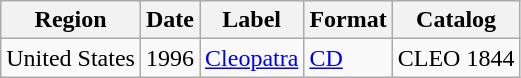<table class="wikitable">
<tr>
<th>Region</th>
<th>Date</th>
<th>Label</th>
<th>Format</th>
<th>Catalog</th>
</tr>
<tr>
<td>United States</td>
<td>1996</td>
<td><a href='#'>Cleopatra</a></td>
<td><a href='#'>CD</a></td>
<td>CLEO 1844</td>
</tr>
</table>
